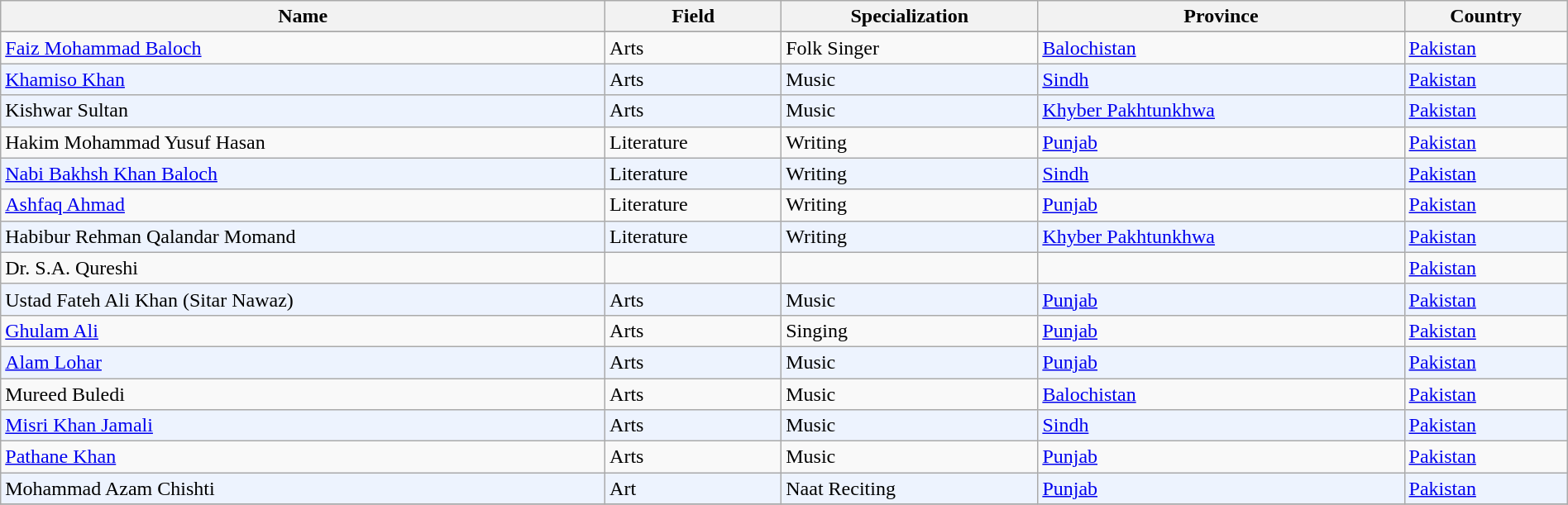<table class="wikitable sortable" width="100%">
<tr>
<th>Name</th>
<th>Field</th>
<th>Specialization</th>
<th>Province</th>
<th>Country</th>
</tr>
<tr bgcolor=#edf3fe>
</tr>
<tr>
<td><a href='#'>Faiz Mohammad Baloch</a></td>
<td>Arts</td>
<td>Folk Singer</td>
<td><a href='#'>Balochistan</a></td>
<td><a href='#'>Pakistan</a></td>
</tr>
<tr bgcolor=#edf3fe>
<td><a href='#'>Khamiso Khan</a></td>
<td>Arts</td>
<td>Music</td>
<td><a href='#'>Sindh</a></td>
<td><a href='#'>Pakistan</a></td>
</tr>
<tr bgcolor=#edf3fe>
<td>Kishwar Sultan</td>
<td>Arts</td>
<td>Music</td>
<td><a href='#'>Khyber Pakhtunkhwa</a></td>
<td><a href='#'>Pakistan</a></td>
</tr>
<tr>
<td>Hakim Mohammad Yusuf Hasan</td>
<td>Literature</td>
<td>Writing</td>
<td><a href='#'>Punjab</a></td>
<td><a href='#'>Pakistan</a></td>
</tr>
<tr bgcolor=#edf3fe>
<td><a href='#'>Nabi Bakhsh Khan Baloch</a></td>
<td>Literature</td>
<td>Writing</td>
<td><a href='#'>Sindh</a></td>
<td><a href='#'>Pakistan</a></td>
</tr>
<tr>
<td><a href='#'>Ashfaq Ahmad</a></td>
<td>Literature</td>
<td>Writing</td>
<td><a href='#'>Punjab</a></td>
<td><a href='#'>Pakistan</a></td>
</tr>
<tr bgcolor=#edf3fe>
<td>Habibur Rehman Qalandar Momand</td>
<td>Literature</td>
<td>Writing</td>
<td><a href='#'>Khyber Pakhtunkhwa</a></td>
<td><a href='#'>Pakistan</a></td>
</tr>
<tr>
<td>Dr. S.A. Qureshi</td>
<td></td>
<td></td>
<td></td>
<td><a href='#'>Pakistan</a></td>
</tr>
<tr bgcolor=#edf3fe>
<td>Ustad Fateh Ali Khan (Sitar Nawaz)</td>
<td>Arts</td>
<td>Music</td>
<td><a href='#'>Punjab</a></td>
<td><a href='#'>Pakistan</a></td>
</tr>
<tr>
<td><a href='#'>Ghulam Ali</a></td>
<td>Arts</td>
<td>Singing</td>
<td><a href='#'>Punjab</a></td>
<td><a href='#'>Pakistan</a></td>
</tr>
<tr bgcolor=#edf3fe>
<td><a href='#'>Alam Lohar</a></td>
<td>Arts</td>
<td>Music</td>
<td><a href='#'>Punjab</a></td>
<td><a href='#'>Pakistan</a></td>
</tr>
<tr>
<td>Mureed Buledi</td>
<td>Arts</td>
<td>Music</td>
<td><a href='#'>Balochistan</a></td>
<td><a href='#'>Pakistan</a></td>
</tr>
<tr bgcolor=#edf3fe>
<td><a href='#'>Misri Khan Jamali</a></td>
<td>Arts</td>
<td>Music</td>
<td><a href='#'>Sindh</a></td>
<td><a href='#'>Pakistan</a></td>
</tr>
<tr>
<td><a href='#'>Pathane Khan</a></td>
<td>Arts</td>
<td>Music</td>
<td><a href='#'>Punjab</a></td>
<td><a href='#'>Pakistan</a></td>
</tr>
<tr bgcolor=#edf3fe>
<td>Mohammad Azam Chishti</td>
<td>Art</td>
<td>Naat Reciting</td>
<td><a href='#'>Punjab</a></td>
<td><a href='#'>Pakistan</a></td>
</tr>
<tr>
</tr>
</table>
